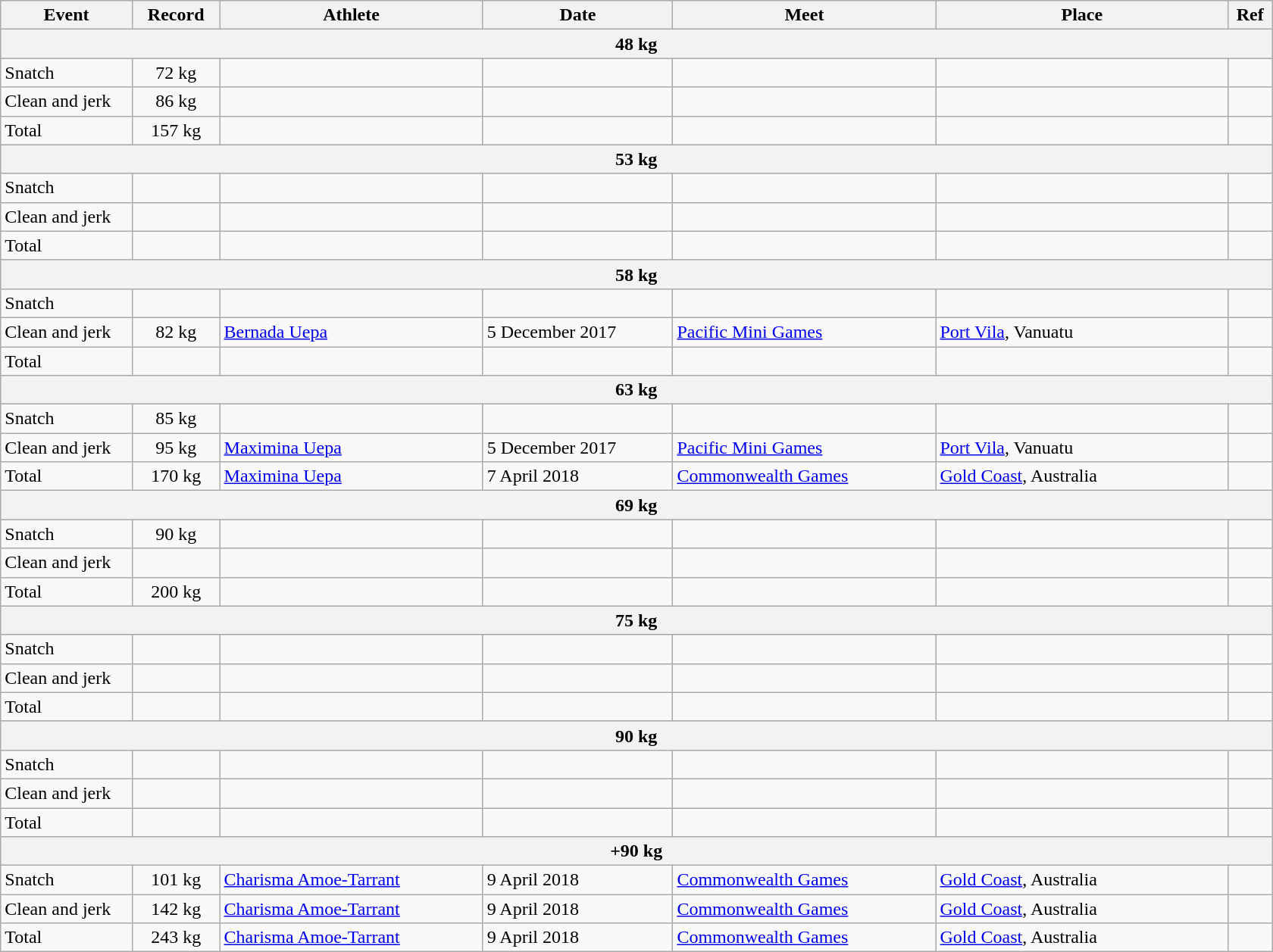<table class="wikitable">
<tr>
<th width=9%>Event</th>
<th width=6%>Record</th>
<th width=18%>Athlete</th>
<th width=13%>Date</th>
<th width=18%>Meet</th>
<th width=20%>Place</th>
<th width=3%>Ref</th>
</tr>
<tr bgcolor="#DDDDDD">
<th colspan="7">48 kg</th>
</tr>
<tr>
<td>Snatch</td>
<td align="center">72 kg</td>
<td></td>
<td></td>
<td></td>
<td></td>
<td></td>
</tr>
<tr>
<td>Clean and jerk</td>
<td align="center">86 kg</td>
<td></td>
<td></td>
<td></td>
<td></td>
<td></td>
</tr>
<tr>
<td>Total</td>
<td align="center">157 kg</td>
<td></td>
<td></td>
<td></td>
<td></td>
<td></td>
</tr>
<tr bgcolor="#DDDDDD">
<th colspan="7">53 kg</th>
</tr>
<tr>
<td>Snatch</td>
<td></td>
<td></td>
<td></td>
<td></td>
<td></td>
<td></td>
</tr>
<tr>
<td>Clean and jerk</td>
<td align="center"></td>
<td></td>
<td></td>
<td></td>
<td></td>
<td></td>
</tr>
<tr>
<td>Total</td>
<td></td>
<td></td>
<td></td>
<td></td>
<td></td>
<td></td>
</tr>
<tr bgcolor="#DDDDDD">
<th colspan="7">58 kg</th>
</tr>
<tr>
<td>Snatch</td>
<td align="center"></td>
<td></td>
<td></td>
<td></td>
<td></td>
<td></td>
</tr>
<tr>
<td>Clean and jerk</td>
<td align="center">82 kg</td>
<td><a href='#'>Bernada Uepa</a></td>
<td>5 December 2017</td>
<td><a href='#'>Pacific Mini Games</a></td>
<td><a href='#'>Port Vila</a>, Vanuatu</td>
<td></td>
</tr>
<tr>
<td>Total</td>
<td></td>
<td></td>
<td></td>
<td></td>
<td></td>
</tr>
<tr bgcolor="#DDDDDD">
<th colspan="7">63 kg</th>
</tr>
<tr>
<td>Snatch</td>
<td align="center">85 kg</td>
<td></td>
<td></td>
<td></td>
<td></td>
<td></td>
</tr>
<tr>
<td>Clean and jerk</td>
<td align="center">95 kg</td>
<td><a href='#'>Maximina Uepa</a></td>
<td>5 December 2017</td>
<td><a href='#'>Pacific Mini Games</a></td>
<td><a href='#'>Port Vila</a>, Vanuatu</td>
<td></td>
</tr>
<tr>
<td>Total</td>
<td align="center">170 kg</td>
<td><a href='#'>Maximina Uepa</a></td>
<td>7 April 2018</td>
<td><a href='#'>Commonwealth Games</a></td>
<td><a href='#'>Gold Coast</a>, Australia</td>
<td></td>
</tr>
<tr bgcolor="#DDDDDD">
<th colspan="7">69 kg</th>
</tr>
<tr>
<td>Snatch</td>
<td align="center">90 kg</td>
<td></td>
<td></td>
<td></td>
<td></td>
<td></td>
</tr>
<tr>
<td>Clean and jerk</td>
<td></td>
<td></td>
<td></td>
<td></td>
<td></td>
<td></td>
</tr>
<tr>
<td>Total</td>
<td align="center">200 kg</td>
<td></td>
<td></td>
<td></td>
<td></td>
<td></td>
</tr>
<tr bgcolor="#DDDDDD">
<th colspan="7">75 kg</th>
</tr>
<tr>
<td>Snatch</td>
<td></td>
<td></td>
<td></td>
<td></td>
<td></td>
<td></td>
</tr>
<tr>
<td>Clean and jerk</td>
<td></td>
<td></td>
<td></td>
<td></td>
<td></td>
<td></td>
</tr>
<tr>
<td>Total</td>
<td></td>
<td></td>
<td></td>
<td></td>
<td></td>
<td></td>
</tr>
<tr bgcolor="#DDDDDD">
<th colspan="7">90 kg</th>
</tr>
<tr>
<td>Snatch</td>
<td></td>
<td></td>
<td></td>
<td></td>
<td></td>
<td></td>
</tr>
<tr>
<td>Clean and jerk</td>
<td></td>
<td></td>
<td></td>
<td></td>
<td></td>
<td></td>
</tr>
<tr>
<td>Total</td>
<td></td>
<td></td>
<td></td>
<td></td>
<td></td>
<td></td>
</tr>
<tr bgcolor="#DDDDDD">
<th colspan="7">+90 kg</th>
</tr>
<tr>
<td>Snatch</td>
<td align="center">101 kg</td>
<td><a href='#'>Charisma Amoe-Tarrant</a></td>
<td>9 April 2018</td>
<td><a href='#'>Commonwealth Games</a></td>
<td><a href='#'>Gold Coast</a>, Australia</td>
<td></td>
</tr>
<tr>
<td>Clean and jerk</td>
<td align="center">142 kg</td>
<td><a href='#'>Charisma Amoe-Tarrant</a></td>
<td>9 April 2018</td>
<td><a href='#'>Commonwealth Games</a></td>
<td><a href='#'>Gold Coast</a>, Australia</td>
<td></td>
</tr>
<tr>
<td>Total</td>
<td align="center">243 kg</td>
<td><a href='#'>Charisma Amoe-Tarrant</a></td>
<td>9 April 2018</td>
<td><a href='#'>Commonwealth Games</a></td>
<td><a href='#'>Gold Coast</a>, Australia</td>
<td></td>
</tr>
</table>
